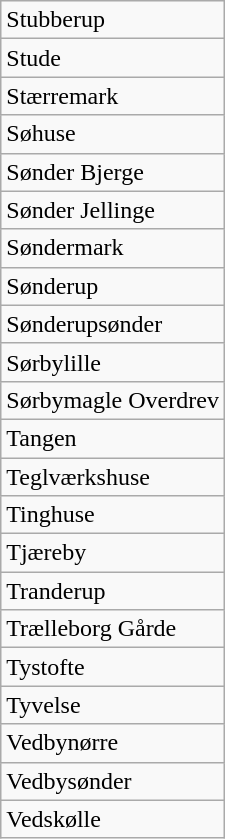<table class="wikitable" style="float:left; margin-right:1em">
<tr>
<td>Stubberup</td>
</tr>
<tr>
<td>Stude</td>
</tr>
<tr>
<td>Stærremark</td>
</tr>
<tr>
<td>Søhuse</td>
</tr>
<tr>
<td>Sønder Bjerge</td>
</tr>
<tr>
<td>Sønder Jellinge</td>
</tr>
<tr>
<td>Søndermark</td>
</tr>
<tr>
<td>Sønderup</td>
</tr>
<tr>
<td>Sønderupsønder</td>
</tr>
<tr>
<td>Sørbylille</td>
</tr>
<tr>
<td>Sørbymagle Overdrev</td>
</tr>
<tr>
<td>Tangen</td>
</tr>
<tr>
<td>Teglværkshuse</td>
</tr>
<tr>
<td>Tinghuse</td>
</tr>
<tr>
<td>Tjæreby</td>
</tr>
<tr>
<td>Tranderup</td>
</tr>
<tr>
<td>Trælleborg Gårde</td>
</tr>
<tr>
<td>Tystofte</td>
</tr>
<tr>
<td>Tyvelse</td>
</tr>
<tr>
<td>Vedbynørre</td>
</tr>
<tr>
<td>Vedbysønder</td>
</tr>
<tr>
<td>Vedskølle</td>
</tr>
</table>
